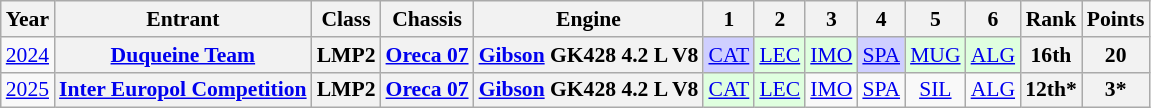<table class="wikitable" style="text-align:center; font-size:90%">
<tr>
<th>Year</th>
<th>Entrant</th>
<th>Class</th>
<th>Chassis</th>
<th>Engine</th>
<th>1</th>
<th>2</th>
<th>3</th>
<th>4</th>
<th>5</th>
<th>6</th>
<th>Rank</th>
<th>Points</th>
</tr>
<tr>
<td><a href='#'>2024</a></td>
<th><a href='#'>Duqueine Team</a></th>
<th>LMP2</th>
<th><a href='#'>Oreca 07</a></th>
<th><a href='#'>Gibson</a> GK428 4.2 L V8</th>
<td style="background:#CFCFFF;"><a href='#'>CAT</a><br></td>
<td style="background:#DFFFDF;"><a href='#'>LEC</a><br></td>
<td style="background:#DFFFDF;"><a href='#'>IMO</a><br></td>
<td style="background:#CFCFFF;"><a href='#'>SPA</a><br></td>
<td style="background:#DFFFDF;"><a href='#'>MUG</a><br></td>
<td style="background:#DFFFDF;"><a href='#'>ALG</a><br></td>
<th>16th</th>
<th>20</th>
</tr>
<tr>
<td><a href='#'>2025</a></td>
<th><a href='#'>Inter Europol Competition</a></th>
<th>LMP2</th>
<th><a href='#'>Oreca 07</a></th>
<th><a href='#'>Gibson</a> GK428 4.2 L V8</th>
<td style="background:#DFFFDF;"><a href='#'>CAT</a><br></td>
<td style="background:#DFFFDF;"><a href='#'>LEC</a><br></td>
<td style="background:#;"><a href='#'>IMO</a><br></td>
<td style="background:#;"><a href='#'>SPA</a><br></td>
<td style="background:#;"><a href='#'>SIL</a><br></td>
<td style="background:#;"><a href='#'>ALG</a><br></td>
<th>12th*</th>
<th>3*</th>
</tr>
</table>
